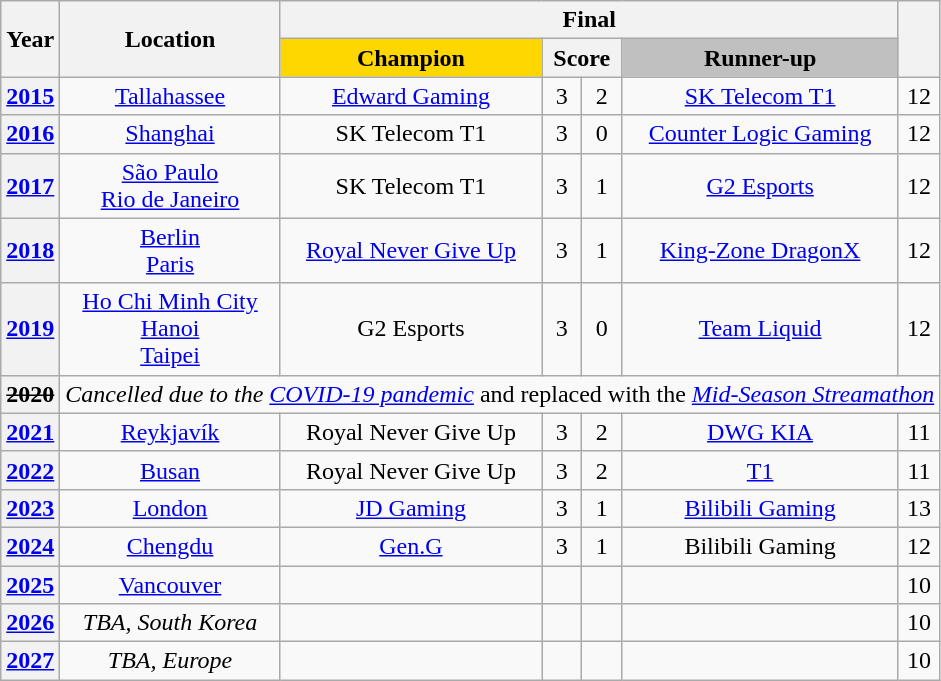<table class="wikitable" style="white-space: nowrap;">
<tr>
<th rowspan="2">Year</th>
<th rowspan="2">Location</th>
<th colspan="4">Final</th>
<th rowspan="2"></th>
</tr>
<tr>
<th style="background:gold;">Champion</th>
<th colspan="2">Score</th>
<th style="background:silver;">Runner-up</th>
</tr>
<tr align="center">
<th><a href='#'>2015</a></th>
<td><a href='#'>Tallahassee</a></td>
<td><a href='#'>Edward Gaming</a></td>
<td style="text-align:center;">3</td>
<td style="text-align:center;">2</td>
<td><a href='#'>SK Telecom T1</a></td>
<td>12</td>
</tr>
<tr align="center">
<th><a href='#'>2016</a></th>
<td><a href='#'>Shanghai</a></td>
<td>SK Telecom T1</td>
<td style="text-align:center;">3</td>
<td style="text-align:center;">0</td>
<td><a href='#'>Counter Logic Gaming</a></td>
<td>12</td>
</tr>
<tr align="center">
<th><a href='#'>2017</a></th>
<td><a href='#'>São Paulo</a><br> <a href='#'>Rio de Janeiro</a></td>
<td>SK Telecom T1</td>
<td style="text-align:center;">3</td>
<td style="text-align:center;">1</td>
<td><a href='#'>G2 Esports</a></td>
<td>12</td>
</tr>
<tr align="center">
<th><a href='#'>2018</a></th>
<td><a href='#'>Berlin</a><br> <a href='#'>Paris</a></td>
<td><a href='#'>Royal Never Give Up</a></td>
<td style="text-align:center;">3</td>
<td style="text-align:center;">1</td>
<td><a href='#'>King-Zone DragonX</a></td>
<td>12</td>
</tr>
<tr align="center">
<th><a href='#'>2019</a></th>
<td><a href='#'>Ho Chi Minh City</a><br> <a href='#'>Hanoi</a><br> <a href='#'>Taipei</a></td>
<td>G2 Esports</td>
<td style="text-align:center;">3</td>
<td style="text-align:center;">0</td>
<td><a href='#'>Team Liquid</a></td>
<td>12</td>
</tr>
<tr align="center">
<th><s>2020</s></th>
<td colspan="6" align="center"><em>Cancelled due to the <a href='#'>COVID-19 pandemic</a></em> and replaced with the <em><a href='#'>Mid-Season Streamathon</a></em></td>
</tr>
<tr align="center">
<th><a href='#'>2021</a></th>
<td><a href='#'>Reykjavík</a></td>
<td>Royal Never Give Up</td>
<td style="text-align:center;">3</td>
<td style="text-align:center;">2</td>
<td><a href='#'>DWG KIA</a></td>
<td>11</td>
</tr>
<tr align="center">
<th><a href='#'>2022</a></th>
<td><a href='#'>Busan</a></td>
<td>Royal Never Give Up</td>
<td style="text-align:center;">3</td>
<td style="text-align:center;">2</td>
<td><a href='#'>T1</a></td>
<td>11</td>
</tr>
<tr align="center">
<th><a href='#'>2023</a></th>
<td><a href='#'>London</a></td>
<td><a href='#'>JD Gaming</a></td>
<td style="text-align:center;">3</td>
<td style="text-align:center;">1</td>
<td><a href='#'>Bilibili Gaming</a></td>
<td>13</td>
</tr>
<tr align="center">
<th><a href='#'>2024</a></th>
<td><a href='#'>Chengdu</a></td>
<td><a href='#'>Gen.G</a></td>
<td style="text-align:center;">3</td>
<td style="text-align:center;">1</td>
<td>Bilibili Gaming</td>
<td>12</td>
</tr>
<tr align="center">
<th><a href='#'>2025</a></th>
<td><a href='#'>Vancouver</a></td>
<td></td>
<td></td>
<td></td>
<td></td>
<td>10</td>
</tr>
<tr align="center">
<th><a href='#'>2026</a></th>
<td><em>TBA, South Korea</em></td>
<td></td>
<td></td>
<td></td>
<td></td>
<td>10</td>
</tr>
<tr align="center">
<th><a href='#'>2027</a></th>
<td><em>TBA, Europe</em></td>
<td></td>
<td></td>
<td></td>
<td></td>
<td>10</td>
</tr>
</table>
